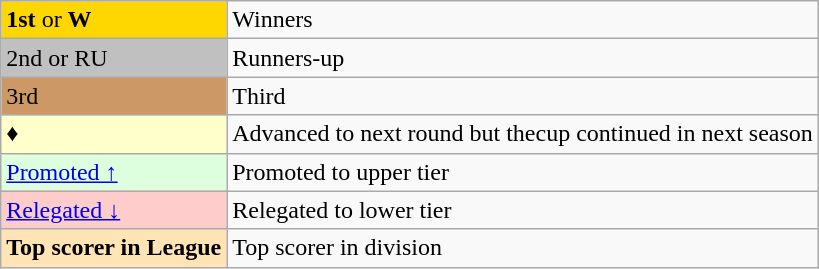<table class="wikitable" text-align:center">
<tr>
<td bgcolor=Gold><strong>1st</strong> or <strong>W</strong></td>
<td>Winners</td>
</tr>
<tr>
<td bgcolor=silver>2nd or RU</td>
<td>Runners-up</td>
</tr>
<tr>
<td bgcolor=cc9966>3rd</td>
<td>Third</td>
</tr>
<tr>
<td bgcolor=FFFFCC>♦</td>
<td>Advanced to next round but thecup continued in next season</td>
</tr>
<tr>
<td bgcolor="DDFFDD"><a href='#'>Promoted ↑</a></td>
<td>Promoted to upper tier</td>
</tr>
<tr>
<td bgcolor="FFCCCC"><a href='#'>Relegated ↓</a></td>
<td>Relegated to lower tier</td>
</tr>
<tr>
<td bgcolor="FFE4B5"><strong>Top scorer in League</strong></td>
<td>Top scorer in division</td>
</tr>
</table>
